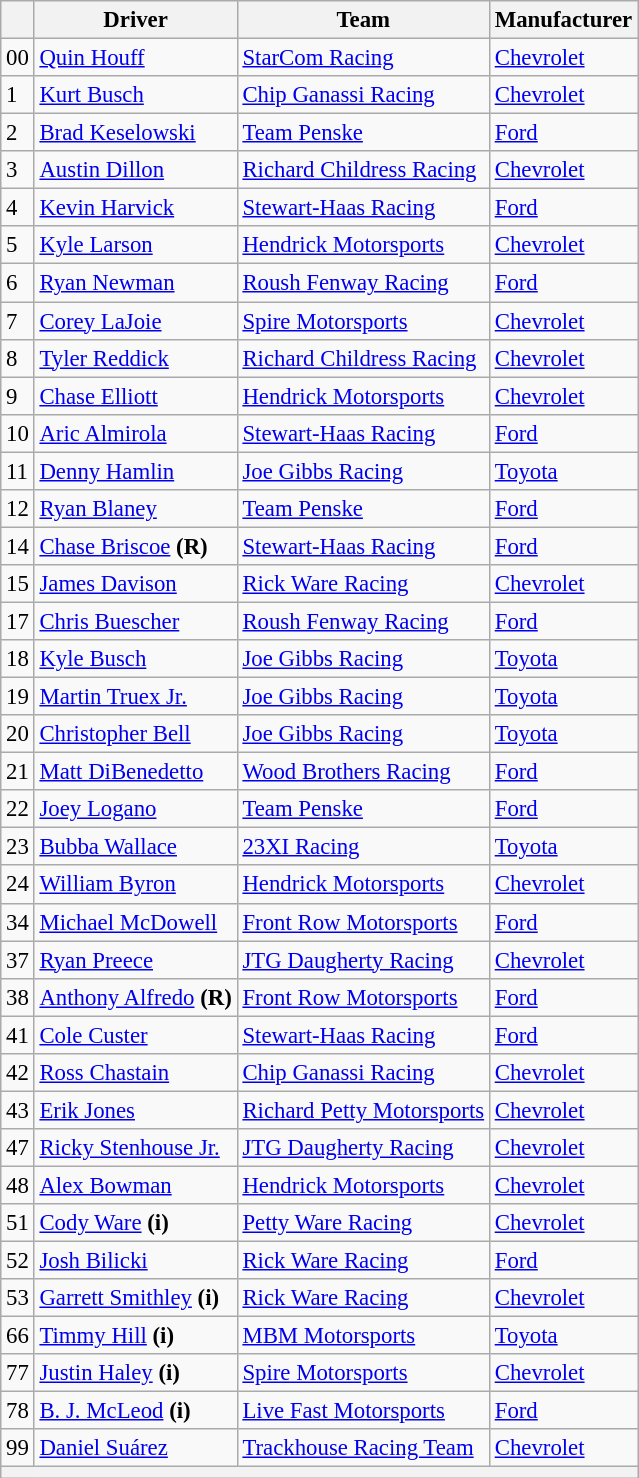<table class="wikitable" style="font-size:95%">
<tr>
<th></th>
<th>Driver</th>
<th>Team</th>
<th>Manufacturer</th>
</tr>
<tr>
<td>00</td>
<td><a href='#'>Quin Houff</a></td>
<td><a href='#'>StarCom Racing</a></td>
<td><a href='#'>Chevrolet</a></td>
</tr>
<tr>
<td>1</td>
<td><a href='#'>Kurt Busch</a></td>
<td><a href='#'>Chip Ganassi Racing</a></td>
<td><a href='#'>Chevrolet</a></td>
</tr>
<tr>
<td>2</td>
<td><a href='#'>Brad Keselowski</a></td>
<td><a href='#'>Team Penske</a></td>
<td><a href='#'>Ford</a></td>
</tr>
<tr>
<td>3</td>
<td><a href='#'>Austin Dillon</a></td>
<td><a href='#'>Richard Childress Racing</a></td>
<td><a href='#'>Chevrolet</a></td>
</tr>
<tr>
<td>4</td>
<td><a href='#'>Kevin Harvick</a></td>
<td><a href='#'>Stewart-Haas Racing</a></td>
<td><a href='#'>Ford</a></td>
</tr>
<tr>
<td>5</td>
<td><a href='#'>Kyle Larson</a></td>
<td><a href='#'>Hendrick Motorsports</a></td>
<td><a href='#'>Chevrolet</a></td>
</tr>
<tr>
<td>6</td>
<td><a href='#'>Ryan Newman</a></td>
<td><a href='#'>Roush Fenway Racing</a></td>
<td><a href='#'>Ford</a></td>
</tr>
<tr>
<td>7</td>
<td><a href='#'>Corey LaJoie</a></td>
<td><a href='#'>Spire Motorsports</a></td>
<td><a href='#'>Chevrolet</a></td>
</tr>
<tr>
<td>8</td>
<td><a href='#'>Tyler Reddick</a></td>
<td><a href='#'>Richard Childress Racing</a></td>
<td><a href='#'>Chevrolet</a></td>
</tr>
<tr>
<td>9</td>
<td><a href='#'>Chase Elliott</a></td>
<td><a href='#'>Hendrick Motorsports</a></td>
<td><a href='#'>Chevrolet</a></td>
</tr>
<tr>
<td>10</td>
<td><a href='#'>Aric Almirola</a></td>
<td><a href='#'>Stewart-Haas Racing</a></td>
<td><a href='#'>Ford</a></td>
</tr>
<tr>
<td>11</td>
<td><a href='#'>Denny Hamlin</a></td>
<td><a href='#'>Joe Gibbs Racing</a></td>
<td><a href='#'>Toyota</a></td>
</tr>
<tr>
<td>12</td>
<td><a href='#'>Ryan Blaney</a></td>
<td><a href='#'>Team Penske</a></td>
<td><a href='#'>Ford</a></td>
</tr>
<tr>
<td>14</td>
<td><a href='#'>Chase Briscoe</a> <strong>(R)</strong></td>
<td><a href='#'>Stewart-Haas Racing</a></td>
<td><a href='#'>Ford</a></td>
</tr>
<tr>
<td>15</td>
<td><a href='#'>James Davison</a></td>
<td><a href='#'>Rick Ware Racing</a></td>
<td><a href='#'>Chevrolet</a></td>
</tr>
<tr>
<td>17</td>
<td><a href='#'>Chris Buescher</a></td>
<td><a href='#'>Roush Fenway Racing</a></td>
<td><a href='#'>Ford</a></td>
</tr>
<tr>
<td>18</td>
<td><a href='#'>Kyle Busch</a></td>
<td><a href='#'>Joe Gibbs Racing</a></td>
<td><a href='#'>Toyota</a></td>
</tr>
<tr>
<td>19</td>
<td><a href='#'>Martin Truex Jr.</a></td>
<td><a href='#'>Joe Gibbs Racing</a></td>
<td><a href='#'>Toyota</a></td>
</tr>
<tr>
<td>20</td>
<td><a href='#'>Christopher Bell</a></td>
<td><a href='#'>Joe Gibbs Racing</a></td>
<td><a href='#'>Toyota</a></td>
</tr>
<tr>
<td>21</td>
<td><a href='#'>Matt DiBenedetto</a></td>
<td><a href='#'>Wood Brothers Racing</a></td>
<td><a href='#'>Ford</a></td>
</tr>
<tr>
<td>22</td>
<td><a href='#'>Joey Logano</a></td>
<td><a href='#'>Team Penske</a></td>
<td><a href='#'>Ford</a></td>
</tr>
<tr>
<td>23</td>
<td><a href='#'>Bubba Wallace</a></td>
<td><a href='#'>23XI Racing</a></td>
<td><a href='#'>Toyota</a></td>
</tr>
<tr>
<td>24</td>
<td><a href='#'>William Byron</a></td>
<td><a href='#'>Hendrick Motorsports</a></td>
<td><a href='#'>Chevrolet</a></td>
</tr>
<tr>
<td>34</td>
<td><a href='#'>Michael McDowell</a></td>
<td><a href='#'>Front Row Motorsports</a></td>
<td><a href='#'>Ford</a></td>
</tr>
<tr>
<td>37</td>
<td><a href='#'>Ryan Preece</a></td>
<td><a href='#'>JTG Daugherty Racing</a></td>
<td><a href='#'>Chevrolet</a></td>
</tr>
<tr>
<td>38</td>
<td><a href='#'>Anthony Alfredo</a> <strong>(R)</strong></td>
<td><a href='#'>Front Row Motorsports</a></td>
<td><a href='#'>Ford</a></td>
</tr>
<tr>
<td>41</td>
<td><a href='#'>Cole Custer</a></td>
<td><a href='#'>Stewart-Haas Racing</a></td>
<td><a href='#'>Ford</a></td>
</tr>
<tr>
<td>42</td>
<td><a href='#'>Ross Chastain</a></td>
<td><a href='#'>Chip Ganassi Racing</a></td>
<td><a href='#'>Chevrolet</a></td>
</tr>
<tr>
<td>43</td>
<td><a href='#'>Erik Jones</a></td>
<td><a href='#'>Richard Petty Motorsports</a></td>
<td><a href='#'>Chevrolet</a></td>
</tr>
<tr>
<td>47</td>
<td><a href='#'>Ricky Stenhouse Jr.</a></td>
<td><a href='#'>JTG Daugherty Racing</a></td>
<td><a href='#'>Chevrolet</a></td>
</tr>
<tr>
<td>48</td>
<td><a href='#'>Alex Bowman</a></td>
<td><a href='#'>Hendrick Motorsports</a></td>
<td><a href='#'>Chevrolet</a></td>
</tr>
<tr>
<td>51</td>
<td><a href='#'>Cody Ware</a> <strong>(i)</strong></td>
<td><a href='#'>Petty Ware Racing</a></td>
<td><a href='#'>Chevrolet</a></td>
</tr>
<tr>
<td>52</td>
<td><a href='#'>Josh Bilicki</a></td>
<td><a href='#'>Rick Ware Racing</a></td>
<td><a href='#'>Ford</a></td>
</tr>
<tr>
<td>53</td>
<td><a href='#'>Garrett Smithley</a> <strong>(i)</strong></td>
<td><a href='#'>Rick Ware Racing</a></td>
<td><a href='#'>Chevrolet</a></td>
</tr>
<tr>
<td>66</td>
<td><a href='#'>Timmy Hill</a> <strong>(i)</strong></td>
<td><a href='#'>MBM Motorsports</a></td>
<td><a href='#'>Toyota</a></td>
</tr>
<tr>
<td>77</td>
<td><a href='#'>Justin Haley</a> <strong>(i)</strong></td>
<td><a href='#'>Spire Motorsports</a></td>
<td><a href='#'>Chevrolet</a></td>
</tr>
<tr>
<td>78</td>
<td><a href='#'>B. J. McLeod</a> <strong>(i)</strong></td>
<td><a href='#'>Live Fast Motorsports</a></td>
<td><a href='#'>Ford</a></td>
</tr>
<tr>
<td>99</td>
<td><a href='#'>Daniel Suárez</a></td>
<td><a href='#'>Trackhouse Racing Team</a></td>
<td><a href='#'>Chevrolet</a></td>
</tr>
<tr>
<th colspan="4"></th>
</tr>
</table>
